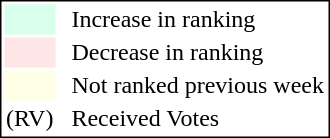<table style="border:1px solid black;">
<tr>
<td style="background:#D8FFEB; width:20px;"></td>
<td> </td>
<td>Increase in ranking</td>
</tr>
<tr>
<td style="background:#FFE6E6; width:20px;"></td>
<td> </td>
<td>Decrease in ranking</td>
</tr>
<tr>
<td style="background:#FFFFE6; width:20px;"></td>
<td> </td>
<td>Not ranked previous week</td>
</tr>
<tr>
<td>(RV)</td>
<td> </td>
<td>Received Votes</td>
</tr>
</table>
